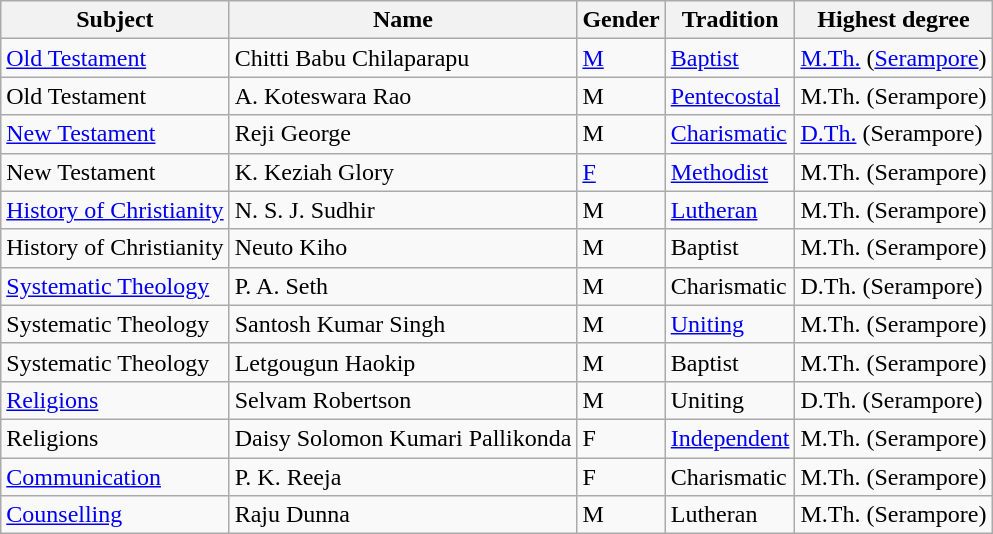<table class="wikitable sortable">
<tr>
<th>Subject</th>
<th>Name</th>
<th>Gender</th>
<th>Tradition</th>
<th>Highest degree</th>
</tr>
<tr>
<td><a href='#'>Old Testament</a></td>
<td>Chitti Babu Chilaparapu</td>
<td><a href='#'>M</a></td>
<td><a href='#'>Baptist</a></td>
<td><a href='#'>M.Th.</a> (<a href='#'>Serampore</a>)</td>
</tr>
<tr>
<td>Old Testament</td>
<td>A. Koteswara Rao</td>
<td>M</td>
<td><a href='#'>Pentecostal</a></td>
<td>M.Th. (Serampore)</td>
</tr>
<tr>
<td><a href='#'>New Testament</a></td>
<td>Reji George</td>
<td>M</td>
<td><a href='#'>Charismatic</a></td>
<td><a href='#'>D.Th.</a> (Serampore)</td>
</tr>
<tr>
<td>New Testament</td>
<td>K. Keziah Glory</td>
<td><a href='#'>F</a></td>
<td><a href='#'>Methodist</a></td>
<td>M.Th. (Serampore)</td>
</tr>
<tr>
<td><a href='#'>History of Christianity</a></td>
<td>N. S. J. Sudhir</td>
<td>M</td>
<td><a href='#'>Lutheran</a></td>
<td>M.Th. (Serampore)</td>
</tr>
<tr>
<td>History of Christianity</td>
<td>Neuto Kiho</td>
<td>M</td>
<td>Baptist</td>
<td>M.Th. (Serampore)</td>
</tr>
<tr>
<td><a href='#'>Systematic Theology</a></td>
<td>P. A. Seth</td>
<td>M</td>
<td>Charismatic</td>
<td>D.Th. (Serampore)</td>
</tr>
<tr>
<td>Systematic Theology</td>
<td>Santosh Kumar Singh</td>
<td>M</td>
<td><a href='#'>Uniting</a></td>
<td>M.Th. (Serampore)</td>
</tr>
<tr>
<td>Systematic Theology</td>
<td>Letgougun Haokip</td>
<td>M</td>
<td>Baptist</td>
<td>M.Th. (Serampore)</td>
</tr>
<tr>
<td><a href='#'>Religions</a></td>
<td>Selvam Robertson</td>
<td>M</td>
<td>Uniting</td>
<td>D.Th. (Serampore)</td>
</tr>
<tr>
<td>Religions</td>
<td>Daisy Solomon Kumari Pallikonda</td>
<td>F</td>
<td><a href='#'>Independent</a></td>
<td>M.Th. (Serampore)</td>
</tr>
<tr>
<td><a href='#'>Communication</a></td>
<td>P. K. Reeja</td>
<td>F</td>
<td>Charismatic</td>
<td>M.Th. (Serampore)</td>
</tr>
<tr>
<td><a href='#'>Counselling</a></td>
<td>Raju Dunna</td>
<td>M</td>
<td>Lutheran</td>
<td>M.Th. (Serampore)</td>
</tr>
</table>
